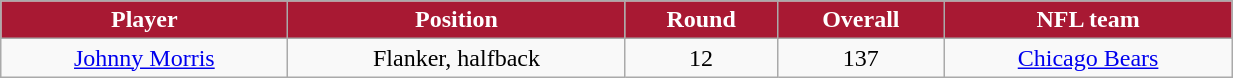<table class="wikitable" width="65%">
<tr align="center" style="background:#A81933;color:#FFFFFF;">
<td><strong>Player</strong></td>
<td><strong>Position</strong></td>
<td><strong>Round</strong></td>
<td><strong>Overall</strong></td>
<td><strong>NFL team</strong></td>
</tr>
<tr align="center" bgcolor="">
<td><a href='#'>Johnny Morris</a></td>
<td>Flanker, halfback</td>
<td>12</td>
<td>137</td>
<td><a href='#'>Chicago Bears</a></td>
</tr>
</table>
